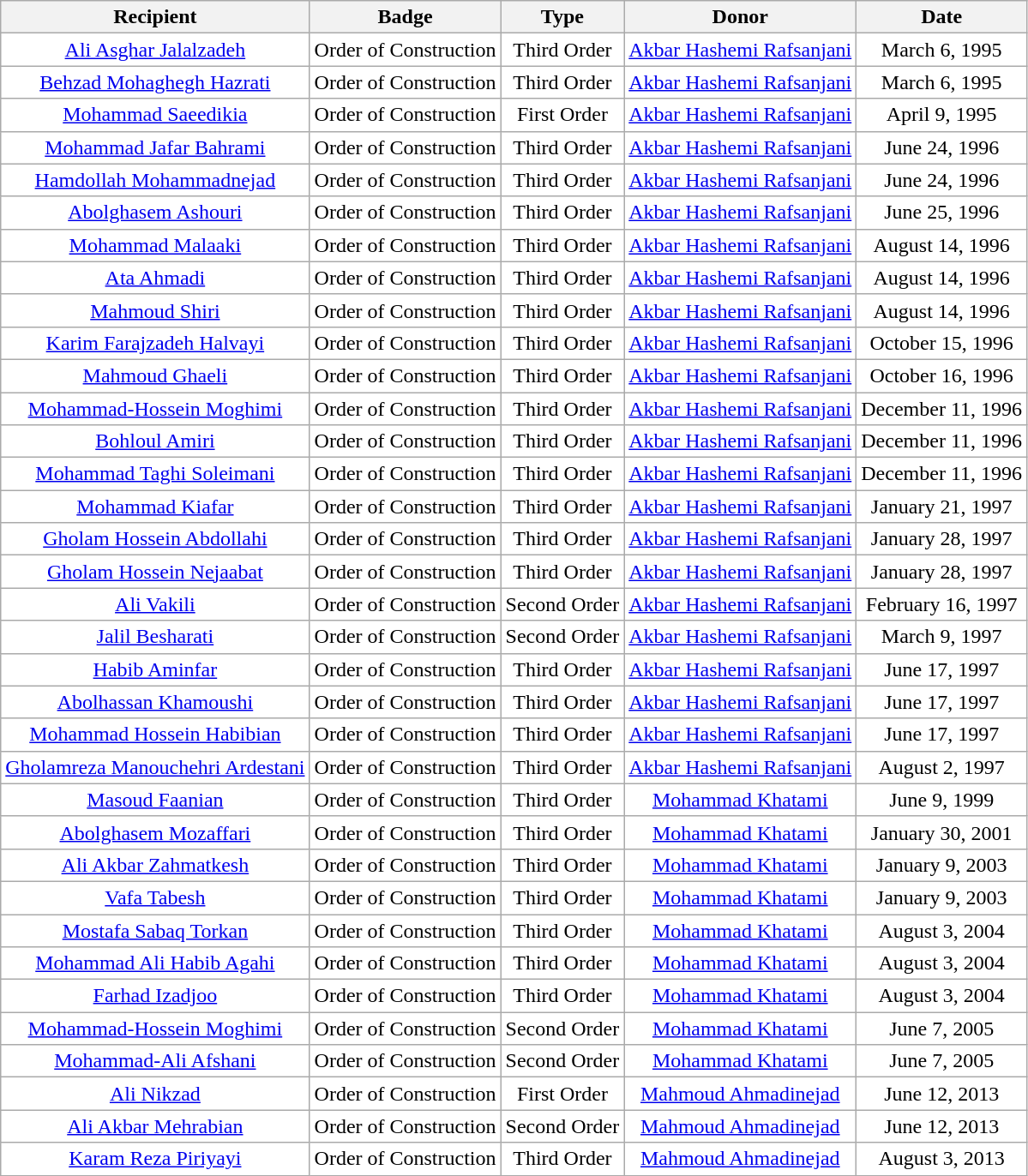<table class="wikitable" style="background:#ffffff; text-align: center; margin: 0em">
<tr>
<th>Recipient</th>
<th>Badge</th>
<th>Type</th>
<th>Donor</th>
<th>Date</th>
</tr>
<tr>
<td><a href='#'>Ali Asghar Jalalzadeh</a></td>
<td>Order of Construction</td>
<td>Third Order</td>
<td><a href='#'>Akbar Hashemi Rafsanjani</a></td>
<td>March 6, 1995</td>
</tr>
<tr>
<td><a href='#'>Behzad Mohaghegh Hazrati</a></td>
<td>Order of Construction</td>
<td>Third Order</td>
<td><a href='#'>Akbar Hashemi Rafsanjani</a></td>
<td>March 6, 1995</td>
</tr>
<tr>
<td><a href='#'>Mohammad Saeedikia</a></td>
<td>Order of Construction</td>
<td>First Order</td>
<td><a href='#'>Akbar Hashemi Rafsanjani</a></td>
<td>April 9, 1995</td>
</tr>
<tr>
<td><a href='#'>Mohammad Jafar Bahrami</a></td>
<td>Order of Construction</td>
<td>Third Order</td>
<td><a href='#'>Akbar Hashemi Rafsanjani</a></td>
<td>June 24, 1996</td>
</tr>
<tr>
<td><a href='#'>Hamdollah Mohammadnejad</a></td>
<td>Order of Construction</td>
<td>Third Order</td>
<td><a href='#'>Akbar Hashemi Rafsanjani</a></td>
<td>June 24, 1996</td>
</tr>
<tr>
<td><a href='#'>Abolghasem Ashouri</a></td>
<td>Order of Construction</td>
<td>Third Order</td>
<td><a href='#'>Akbar Hashemi Rafsanjani</a></td>
<td>June 25, 1996</td>
</tr>
<tr>
<td><a href='#'>Mohammad Malaaki</a></td>
<td>Order of Construction</td>
<td>Third Order</td>
<td><a href='#'>Akbar Hashemi Rafsanjani</a></td>
<td>August 14, 1996</td>
</tr>
<tr>
<td><a href='#'>Ata Ahmadi</a></td>
<td>Order of Construction</td>
<td>Third Order</td>
<td><a href='#'>Akbar Hashemi Rafsanjani</a></td>
<td>August 14, 1996</td>
</tr>
<tr>
<td><a href='#'>Mahmoud Shiri</a></td>
<td>Order of Construction</td>
<td>Third Order</td>
<td><a href='#'>Akbar Hashemi Rafsanjani</a></td>
<td>August 14, 1996</td>
</tr>
<tr>
<td><a href='#'>Karim Farajzadeh Halvayi</a></td>
<td>Order of Construction</td>
<td>Third Order</td>
<td><a href='#'>Akbar Hashemi Rafsanjani</a></td>
<td>October 15, 1996</td>
</tr>
<tr>
<td><a href='#'>Mahmoud Ghaeli</a></td>
<td>Order of Construction</td>
<td>Third Order</td>
<td><a href='#'>Akbar Hashemi Rafsanjani</a></td>
<td>October 16, 1996</td>
</tr>
<tr>
<td><a href='#'>Mohammad-Hossein Moghimi</a></td>
<td>Order of Construction</td>
<td>Third Order</td>
<td><a href='#'>Akbar Hashemi Rafsanjani</a></td>
<td>December 11, 1996</td>
</tr>
<tr>
<td><a href='#'>Bohloul Amiri</a></td>
<td>Order of Construction</td>
<td>Third Order</td>
<td><a href='#'>Akbar Hashemi Rafsanjani</a></td>
<td>December 11, 1996</td>
</tr>
<tr>
<td><a href='#'>Mohammad Taghi Soleimani</a></td>
<td>Order of Construction</td>
<td>Third Order</td>
<td><a href='#'>Akbar Hashemi Rafsanjani</a></td>
<td>December 11, 1996</td>
</tr>
<tr>
<td><a href='#'>Mohammad Kiafar</a></td>
<td>Order of Construction</td>
<td>Third Order</td>
<td><a href='#'>Akbar Hashemi Rafsanjani</a></td>
<td>January 21, 1997</td>
</tr>
<tr>
<td><a href='#'>Gholam Hossein Abdollahi</a></td>
<td>Order of Construction</td>
<td>Third Order</td>
<td><a href='#'>Akbar Hashemi Rafsanjani</a></td>
<td>January 28, 1997</td>
</tr>
<tr>
<td><a href='#'>Gholam Hossein Nejaabat</a></td>
<td>Order of Construction</td>
<td>Third Order</td>
<td><a href='#'>Akbar Hashemi Rafsanjani</a></td>
<td>January 28, 1997</td>
</tr>
<tr>
<td><a href='#'>Ali Vakili</a></td>
<td>Order of Construction</td>
<td>Second Order</td>
<td><a href='#'>Akbar Hashemi Rafsanjani</a></td>
<td>February 16, 1997</td>
</tr>
<tr>
<td><a href='#'>Jalil Besharati</a></td>
<td>Order of Construction</td>
<td>Second Order</td>
<td><a href='#'>Akbar Hashemi Rafsanjani</a></td>
<td>March 9, 1997</td>
</tr>
<tr>
<td><a href='#'>Habib Aminfar</a></td>
<td>Order of Construction</td>
<td>Third Order</td>
<td><a href='#'>Akbar Hashemi Rafsanjani</a></td>
<td>June 17, 1997</td>
</tr>
<tr>
<td><a href='#'>Abolhassan Khamoushi</a></td>
<td>Order of Construction</td>
<td>Third Order</td>
<td><a href='#'>Akbar Hashemi Rafsanjani</a></td>
<td>June 17, 1997</td>
</tr>
<tr>
<td><a href='#'>Mohammad Hossein Habibian</a></td>
<td>Order of Construction</td>
<td>Third Order</td>
<td><a href='#'>Akbar Hashemi Rafsanjani</a></td>
<td>June 17, 1997</td>
</tr>
<tr>
<td><a href='#'>Gholamreza Manouchehri Ardestani</a></td>
<td>Order of Construction</td>
<td>Third Order</td>
<td><a href='#'>Akbar Hashemi Rafsanjani</a></td>
<td>August 2, 1997</td>
</tr>
<tr>
<td><a href='#'>Masoud Faanian</a></td>
<td>Order of Construction</td>
<td>Third Order</td>
<td><a href='#'>Mohammad Khatami</a></td>
<td>June 9, 1999</td>
</tr>
<tr>
<td><a href='#'>Abolghasem Mozaffari</a></td>
<td>Order of Construction</td>
<td>Third Order</td>
<td><a href='#'>Mohammad Khatami</a></td>
<td>January 30, 2001</td>
</tr>
<tr>
<td><a href='#'>Ali Akbar Zahmatkesh</a></td>
<td>Order of Construction</td>
<td>Third Order</td>
<td><a href='#'>Mohammad Khatami</a></td>
<td>January 9, 2003</td>
</tr>
<tr>
<td><a href='#'>Vafa Tabesh</a></td>
<td>Order of Construction</td>
<td>Third Order</td>
<td><a href='#'>Mohammad Khatami</a></td>
<td>January 9, 2003</td>
</tr>
<tr>
<td><a href='#'>Mostafa Sabaq Torkan</a></td>
<td>Order of Construction</td>
<td>Third Order</td>
<td><a href='#'>Mohammad Khatami</a></td>
<td>August 3, 2004</td>
</tr>
<tr>
<td><a href='#'>Mohammad Ali Habib Agahi</a></td>
<td>Order of Construction</td>
<td>Third Order</td>
<td><a href='#'>Mohammad Khatami</a></td>
<td>August 3, 2004</td>
</tr>
<tr>
<td><a href='#'>Farhad Izadjoo</a></td>
<td>Order of Construction</td>
<td>Third Order</td>
<td><a href='#'>Mohammad Khatami</a></td>
<td>August 3, 2004</td>
</tr>
<tr>
<td><a href='#'>Mohammad-Hossein Moghimi</a></td>
<td>Order of Construction</td>
<td>Second Order</td>
<td><a href='#'>Mohammad Khatami</a></td>
<td>June 7, 2005</td>
</tr>
<tr>
<td><a href='#'>Mohammad-Ali Afshani</a></td>
<td>Order of Construction</td>
<td>Second Order</td>
<td><a href='#'>Mohammad Khatami</a></td>
<td>June 7, 2005</td>
</tr>
<tr>
<td><a href='#'>Ali Nikzad</a></td>
<td>Order of Construction</td>
<td>First Order</td>
<td><a href='#'>Mahmoud Ahmadinejad</a></td>
<td>June 12, 2013</td>
</tr>
<tr>
<td><a href='#'>Ali Akbar Mehrabian</a></td>
<td>Order of Construction</td>
<td>Second Order</td>
<td><a href='#'>Mahmoud Ahmadinejad</a></td>
<td>June 12, 2013</td>
</tr>
<tr>
<td><a href='#'>Karam Reza Piriyayi</a></td>
<td>Order of Construction</td>
<td>Third Order</td>
<td><a href='#'>Mahmoud Ahmadinejad</a></td>
<td>August 3, 2013</td>
</tr>
</table>
